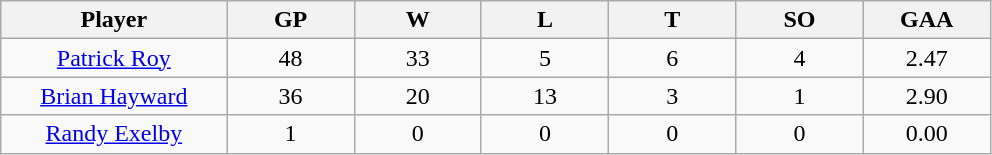<table class="wikitable sortable">
<tr>
<th bgcolor="#DDDDFF" width="16%">Player</th>
<th bgcolor="#DDDDFF" width="9%">GP</th>
<th bgcolor="#DDDDFF" width="9%">W</th>
<th bgcolor="#DDDDFF" width="9%">L</th>
<th bgcolor="#DDDDFF" width="9%">T</th>
<th bgcolor="#DDDDFF" width="9%">SO</th>
<th bgcolor="#DDDDFF" width="9%">GAA</th>
</tr>
<tr align="center">
<td><a href='#'>Patrick Roy</a></td>
<td>48</td>
<td>33</td>
<td>5</td>
<td>6</td>
<td>4</td>
<td>2.47</td>
</tr>
<tr align="center">
<td><a href='#'>Brian Hayward</a></td>
<td>36</td>
<td>20</td>
<td>13</td>
<td>3</td>
<td>1</td>
<td>2.90</td>
</tr>
<tr align="center">
<td><a href='#'>Randy Exelby</a></td>
<td>1</td>
<td>0</td>
<td>0</td>
<td>0</td>
<td>0</td>
<td>0.00</td>
</tr>
</table>
